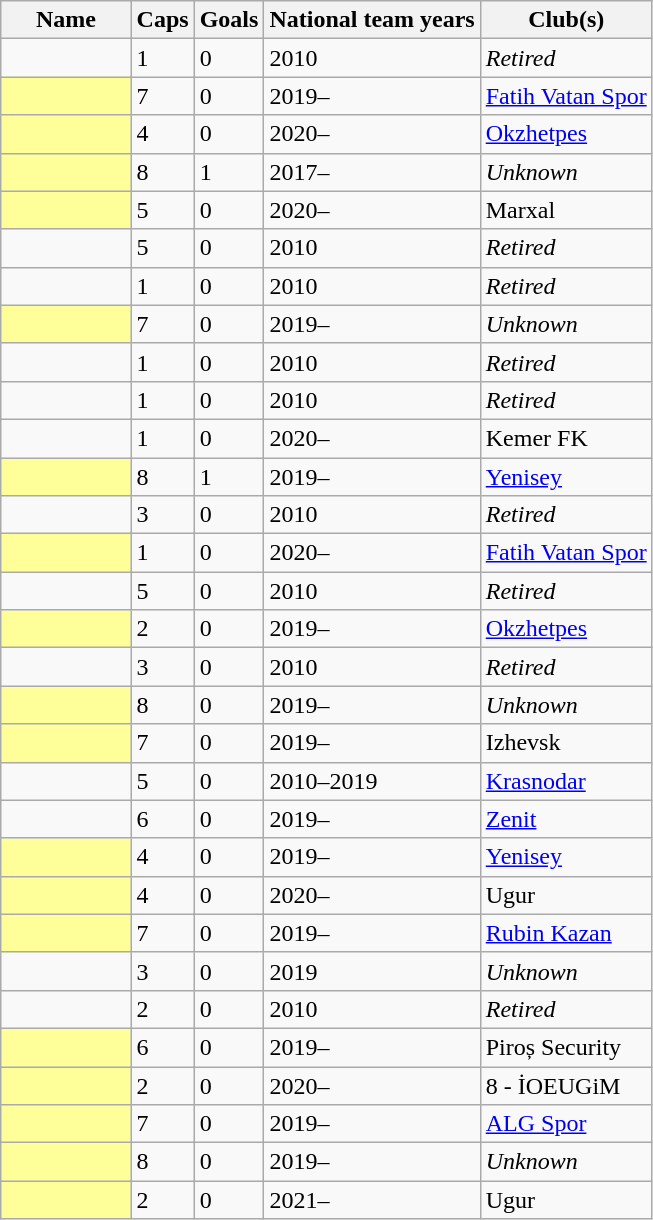<table class="wikitable sortable">
<tr>
<th width="20%">Name</th>
<th>Caps</th>
<th>Goals</th>
<th>National team years</th>
<th>Club(s)</th>
</tr>
<tr>
<td></td>
<td>1</td>
<td>0</td>
<td>2010</td>
<td><em>Retired</em></td>
</tr>
<tr>
<td style="background-color:#FFFF99"><strong></strong></td>
<td>7</td>
<td>0</td>
<td>2019–</td>
<td> <a href='#'>Fatih Vatan Spor</a></td>
</tr>
<tr>
<td style="background-color:#FFFF99"><strong></strong></td>
<td>4</td>
<td>0</td>
<td>2020–</td>
<td> <a href='#'>Okzhetpes</a></td>
</tr>
<tr>
<td style="background-color:#FFFF99"><strong></strong></td>
<td>8</td>
<td>1</td>
<td>2017–</td>
<td><em>Unknown</em></td>
</tr>
<tr>
<td style="background-color:#FFFF99"><strong></strong></td>
<td>5</td>
<td>0</td>
<td>2020–</td>
<td> Marxal</td>
</tr>
<tr>
<td></td>
<td>5</td>
<td>0</td>
<td>2010</td>
<td><em>Retired</em></td>
</tr>
<tr>
<td></td>
<td>1</td>
<td>0</td>
<td>2010</td>
<td><em>Retired</em></td>
</tr>
<tr>
<td style="background-color:#FFFF99"><strong></strong></td>
<td>7</td>
<td>0</td>
<td>2019–</td>
<td><em>Unknown</em></td>
</tr>
<tr>
<td></td>
<td>1</td>
<td>0</td>
<td>2010</td>
<td><em>Retired</em></td>
</tr>
<tr>
<td></td>
<td>1</td>
<td>0</td>
<td>2010</td>
<td><em>Retired</em></td>
</tr>
<tr>
<td></td>
<td>1</td>
<td>0</td>
<td>2020–</td>
<td> Kemer FK</td>
</tr>
<tr>
<td style="background-color:#FFFF99"><strong></strong></td>
<td>8</td>
<td>1</td>
<td>2019–</td>
<td> <a href='#'>Yenisey</a></td>
</tr>
<tr>
<td></td>
<td>3</td>
<td>0</td>
<td>2010</td>
<td><em>Retired</em></td>
</tr>
<tr>
<td style="background-color:#FFFF99"><strong></strong></td>
<td>1</td>
<td>0</td>
<td>2020–</td>
<td> <a href='#'>Fatih Vatan Spor</a></td>
</tr>
<tr>
<td></td>
<td>5</td>
<td>0</td>
<td>2010</td>
<td><em>Retired</em></td>
</tr>
<tr>
<td style="background-color:#FFFF99"><strong></strong></td>
<td>2</td>
<td>0</td>
<td>2019–</td>
<td> <a href='#'>Okzhetpes</a></td>
</tr>
<tr>
<td></td>
<td>3</td>
<td>0</td>
<td>2010</td>
<td><em>Retired</em></td>
</tr>
<tr>
<td style="background-color:#FFFF99"><strong></strong></td>
<td>8</td>
<td>0</td>
<td>2019–</td>
<td><em>Unknown</em></td>
</tr>
<tr>
<td style="background-color:#FFFF99"><strong></strong></td>
<td>7</td>
<td>0</td>
<td>2019–</td>
<td> Izhevsk</td>
</tr>
<tr>
<td></td>
<td>5</td>
<td>0</td>
<td>2010–2019</td>
<td> <a href='#'>Krasnodar</a></td>
</tr>
<tr>
<td></td>
<td>6</td>
<td>0</td>
<td>2019–</td>
<td> <a href='#'>Zenit</a></td>
</tr>
<tr>
<td style="background-color:#FFFF99"><strong></strong></td>
<td>4</td>
<td>0</td>
<td>2019–</td>
<td> <a href='#'>Yenisey</a></td>
</tr>
<tr>
<td style="background-color:#FFFF99"><strong></strong></td>
<td>4</td>
<td>0</td>
<td>2020–</td>
<td> Ugur</td>
</tr>
<tr>
<td style="background-color:#FFFF99"><strong></strong></td>
<td>7</td>
<td>0</td>
<td>2019–</td>
<td> <a href='#'>Rubin Kazan</a></td>
</tr>
<tr>
<td></td>
<td>3</td>
<td>0</td>
<td>2019</td>
<td><em>Unknown</em></td>
</tr>
<tr>
<td></td>
<td>2</td>
<td>0</td>
<td>2010</td>
<td><em>Retired</em></td>
</tr>
<tr>
<td style="background-color:#FFFF99"><strong></strong></td>
<td>6</td>
<td>0</td>
<td>2019–</td>
<td> Piroș Security</td>
</tr>
<tr>
<td style="background-color:#FFFF99"><strong></strong></td>
<td>2</td>
<td>0</td>
<td>2020–</td>
<td> 8 - İOEUGiM</td>
</tr>
<tr>
<td style="background-color:#FFFF99"><strong></strong></td>
<td>7</td>
<td>0</td>
<td>2019–</td>
<td> <a href='#'>ALG Spor</a></td>
</tr>
<tr>
<td style="background-color:#FFFF99"><strong></strong></td>
<td>8</td>
<td>0</td>
<td>2019–</td>
<td><em>Unknown</em></td>
</tr>
<tr>
<td style="background-color:#FFFF99"><strong></strong></td>
<td>2</td>
<td>0</td>
<td>2021–</td>
<td> Ugur</td>
</tr>
</table>
